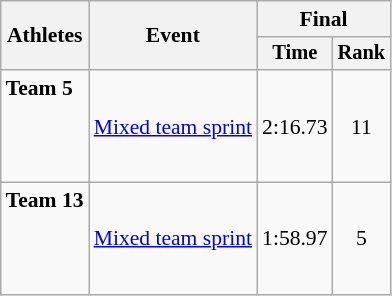<table class="wikitable" style="font-size:90%">
<tr>
<th rowspan="2">Athletes</th>
<th rowspan="2">Event</th>
<th colspan="2">Final</th>
</tr>
<tr style="font-size:95%">
<th>Time</th>
<th>Rank</th>
</tr>
<tr align=center>
<td align=left><strong>Team 5</strong><br><br><br><br></td>
<td align=left><a href='#'>Mixed team sprint</a></td>
<td>2:16.73</td>
<td>11</td>
</tr>
<tr align=center>
<td align=left><strong>Team 13</strong><br><br><br><br></td>
<td align=left><a href='#'>Mixed team sprint</a></td>
<td>1:58.97</td>
<td>5</td>
</tr>
</table>
